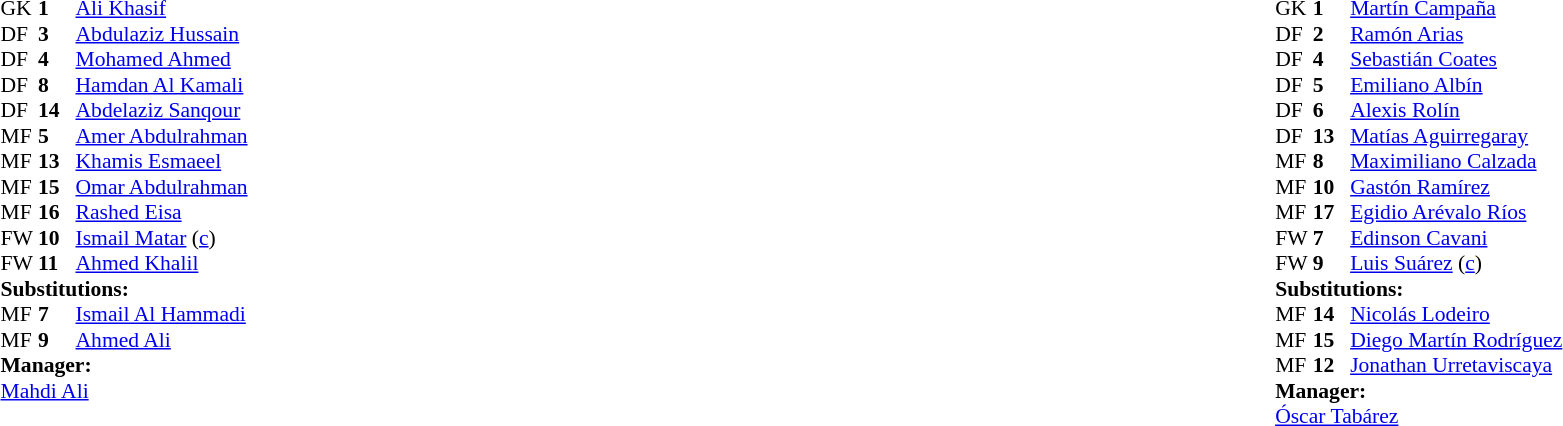<table width="100%">
<tr>
<td valign="top" width="50%"><br><table style="font-size: 90%" cellspacing="0" cellpadding="0">
<tr>
<th width="25"></th>
<th width="25"></th>
</tr>
<tr>
<td>GK</td>
<td><strong>1</strong></td>
<td><a href='#'>Ali Khasif</a></td>
</tr>
<tr>
<td>DF</td>
<td><strong>3</strong></td>
<td><a href='#'>Abdulaziz Hussain</a></td>
</tr>
<tr>
<td>DF</td>
<td><strong>4</strong></td>
<td><a href='#'>Mohamed Ahmed</a></td>
<td></td>
</tr>
<tr>
<td>DF</td>
<td><strong>8</strong></td>
<td><a href='#'>Hamdan Al Kamali</a></td>
</tr>
<tr>
<td>DF</td>
<td><strong>14</strong></td>
<td><a href='#'>Abdelaziz Sanqour</a></td>
</tr>
<tr>
<td>MF</td>
<td><strong>5</strong></td>
<td><a href='#'>Amer Abdulrahman</a></td>
</tr>
<tr>
<td>MF</td>
<td><strong>13</strong></td>
<td><a href='#'>Khamis Esmaeel</a></td>
</tr>
<tr>
<td>MF</td>
<td><strong>15</strong></td>
<td><a href='#'>Omar Abdulrahman</a></td>
</tr>
<tr>
<td>MF</td>
<td><strong>16</strong></td>
<td><a href='#'>Rashed Eisa</a></td>
<td></td>
<td></td>
</tr>
<tr>
<td>FW</td>
<td><strong>10</strong></td>
<td><a href='#'>Ismail Matar</a> (<a href='#'>c</a>)</td>
<td></td>
<td></td>
</tr>
<tr>
<td>FW</td>
<td><strong>11</strong></td>
<td><a href='#'>Ahmed Khalil</a></td>
</tr>
<tr>
<td colspan=3><strong>Substitutions:</strong></td>
</tr>
<tr>
<td>MF</td>
<td><strong>7</strong></td>
<td><a href='#'>Ismail Al Hammadi</a></td>
<td></td>
<td></td>
</tr>
<tr>
<td>MF</td>
<td><strong>9</strong></td>
<td><a href='#'>Ahmed Ali</a></td>
<td></td>
<td></td>
</tr>
<tr>
<td colspan=3><strong>Manager:</strong></td>
</tr>
<tr>
<td colspan=3><a href='#'>Mahdi Ali</a></td>
</tr>
</table>
</td>
<td valign="top"></td>
<td valign="top" width="50%"><br><table style="font-size: 90%" cellspacing="0" cellpadding="0" align="center">
<tr>
<th width=25></th>
<th width=25></th>
</tr>
<tr>
<td>GK</td>
<td><strong>1</strong></td>
<td><a href='#'>Martín Campaña</a></td>
</tr>
<tr>
<td>DF</td>
<td><strong>2</strong></td>
<td><a href='#'>Ramón Arias</a></td>
</tr>
<tr>
<td>DF</td>
<td><strong>4</strong></td>
<td><a href='#'>Sebastián Coates</a></td>
</tr>
<tr>
<td>DF</td>
<td><strong>5</strong></td>
<td><a href='#'>Emiliano Albín</a></td>
</tr>
<tr>
<td>DF</td>
<td><strong>6</strong></td>
<td><a href='#'>Alexis Rolín</a></td>
<td></td>
</tr>
<tr>
<td>DF</td>
<td><strong>13</strong></td>
<td><a href='#'>Matías Aguirregaray</a></td>
<td></td>
<td></td>
</tr>
<tr>
<td>MF</td>
<td><strong>8</strong></td>
<td><a href='#'>Maximiliano Calzada</a></td>
<td></td>
<td></td>
</tr>
<tr>
<td>MF</td>
<td><strong>10</strong></td>
<td><a href='#'>Gastón Ramírez</a></td>
<td></td>
<td></td>
</tr>
<tr>
<td>MF</td>
<td><strong>17</strong></td>
<td><a href='#'>Egidio Arévalo Ríos</a></td>
</tr>
<tr>
<td>FW</td>
<td><strong>7</strong></td>
<td><a href='#'>Edinson Cavani</a></td>
</tr>
<tr>
<td>FW</td>
<td><strong>9</strong></td>
<td><a href='#'>Luis Suárez</a> (<a href='#'>c</a>)</td>
</tr>
<tr>
<td colspan=3><strong>Substitutions:</strong></td>
</tr>
<tr>
<td>MF</td>
<td><strong>14</strong></td>
<td><a href='#'>Nicolás Lodeiro</a></td>
<td></td>
<td></td>
</tr>
<tr>
<td>MF</td>
<td><strong>15</strong></td>
<td><a href='#'>Diego Martín Rodríguez</a></td>
<td></td>
<td></td>
</tr>
<tr>
<td>MF</td>
<td><strong>12</strong></td>
<td><a href='#'>Jonathan Urretaviscaya</a></td>
<td></td>
<td></td>
</tr>
<tr>
<td colspan=3><strong>Manager:</strong></td>
</tr>
<tr>
<td colspan=3><a href='#'>Óscar Tabárez</a></td>
</tr>
</table>
</td>
</tr>
</table>
